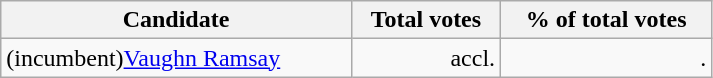<table class="wikitable" width="475">
<tr>
<th align="left">Candidate</th>
<th align="right">Total votes</th>
<th align="right">% of total votes</th>
</tr>
<tr>
<td align="left">(incumbent)<a href='#'>Vaughn Ramsay</a></td>
<td align="right">accl.</td>
<td align="right">.</td>
</tr>
</table>
